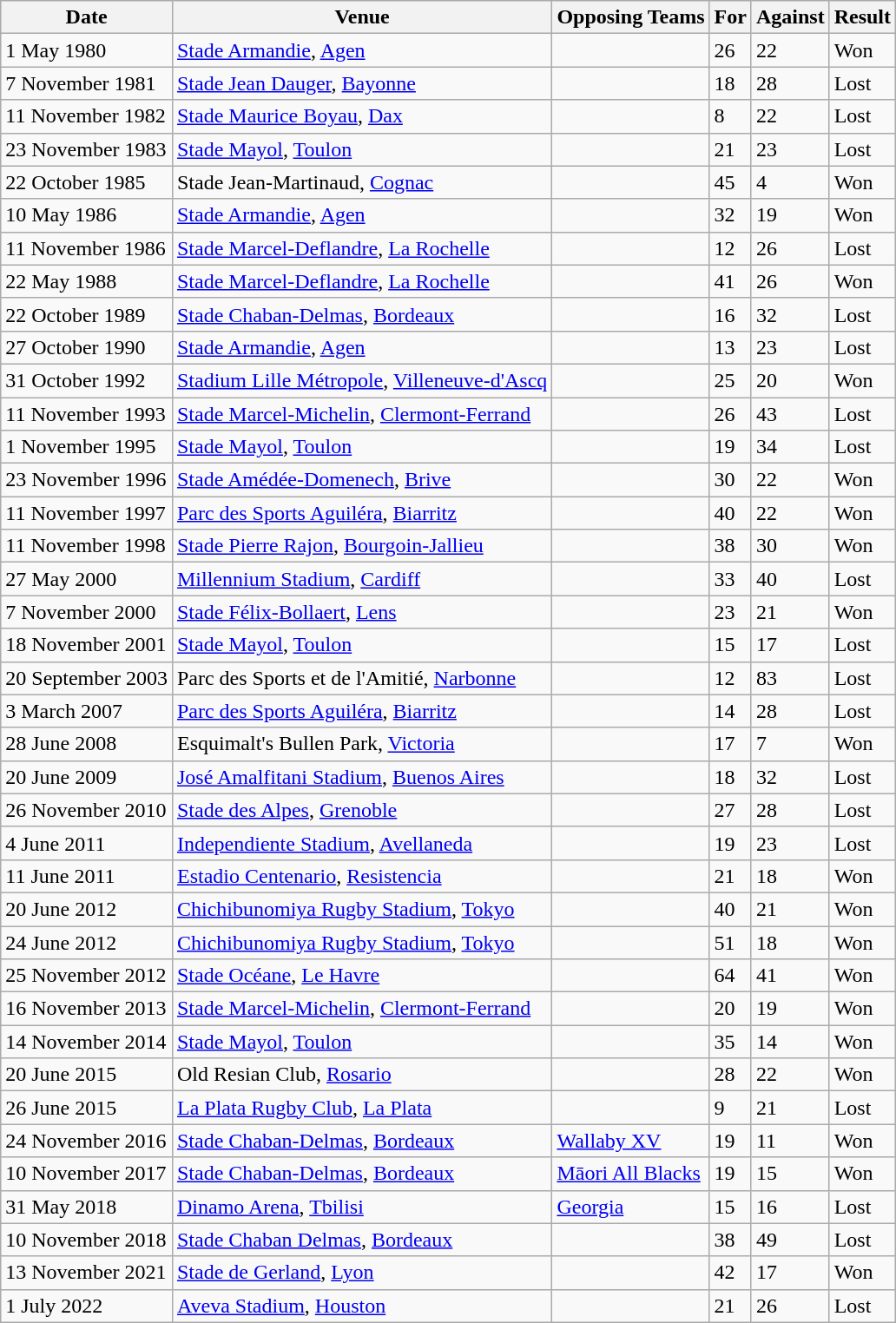<table class="wikitable sortable">
<tr>
<th>Date</th>
<th>Venue</th>
<th>Opposing Teams</th>
<th>For</th>
<th>Against</th>
<th>Result</th>
</tr>
<tr>
<td>1 May 1980</td>
<td><a href='#'>Stade Armandie</a>, <a href='#'>Agen</a></td>
<td></td>
<td>26</td>
<td>22</td>
<td>Won</td>
</tr>
<tr>
<td>7 November 1981</td>
<td><a href='#'>Stade Jean Dauger</a>, <a href='#'>Bayonne</a></td>
<td></td>
<td>18</td>
<td>28</td>
<td>Lost</td>
</tr>
<tr>
<td>11 November 1982</td>
<td><a href='#'>Stade Maurice Boyau</a>, <a href='#'>Dax</a></td>
<td></td>
<td>8</td>
<td>22</td>
<td>Lost</td>
</tr>
<tr>
<td>23 November 1983</td>
<td><a href='#'>Stade Mayol</a>, <a href='#'>Toulon</a></td>
<td></td>
<td>21</td>
<td>23</td>
<td>Lost</td>
</tr>
<tr>
<td>22 October 1985</td>
<td>Stade Jean-Martinaud, <a href='#'>Cognac</a></td>
<td></td>
<td>45</td>
<td>4</td>
<td>Won</td>
</tr>
<tr>
<td>10 May 1986</td>
<td><a href='#'>Stade Armandie</a>, <a href='#'>Agen</a></td>
<td></td>
<td>32</td>
<td>19</td>
<td>Won</td>
</tr>
<tr>
<td>11 November 1986</td>
<td><a href='#'>Stade Marcel-Deflandre</a>, <a href='#'>La Rochelle</a></td>
<td></td>
<td>12</td>
<td>26</td>
<td>Lost</td>
</tr>
<tr>
<td>22 May 1988</td>
<td><a href='#'>Stade Marcel-Deflandre</a>, <a href='#'>La Rochelle</a></td>
<td></td>
<td>41</td>
<td>26</td>
<td>Won</td>
</tr>
<tr>
<td>22 October 1989</td>
<td><a href='#'>Stade Chaban-Delmas</a>, <a href='#'>Bordeaux</a></td>
<td></td>
<td>16</td>
<td>32</td>
<td>Lost</td>
</tr>
<tr>
<td>27 October 1990</td>
<td><a href='#'>Stade Armandie</a>, <a href='#'>Agen</a></td>
<td></td>
<td>13</td>
<td>23</td>
<td>Lost</td>
</tr>
<tr>
<td>31 October 1992</td>
<td><a href='#'>Stadium Lille Métropole</a>, <a href='#'>Villeneuve-d'Ascq</a></td>
<td></td>
<td>25</td>
<td>20</td>
<td>Won</td>
</tr>
<tr>
<td>11 November 1993</td>
<td><a href='#'>Stade Marcel-Michelin</a>, <a href='#'>Clermont-Ferrand</a></td>
<td></td>
<td>26</td>
<td>43</td>
<td>Lost</td>
</tr>
<tr>
<td>1 November 1995</td>
<td><a href='#'>Stade Mayol</a>, <a href='#'>Toulon</a></td>
<td></td>
<td>19</td>
<td>34</td>
<td>Lost</td>
</tr>
<tr>
<td>23 November 1996</td>
<td><a href='#'>Stade Amédée-Domenech</a>, <a href='#'>Brive</a></td>
<td></td>
<td>30</td>
<td>22</td>
<td>Won</td>
</tr>
<tr>
<td>11 November 1997</td>
<td><a href='#'>Parc des Sports Aguiléra</a>, <a href='#'>Biarritz</a></td>
<td></td>
<td>40</td>
<td>22</td>
<td>Won</td>
</tr>
<tr>
<td>11 November 1998</td>
<td><a href='#'>Stade Pierre Rajon</a>, <a href='#'>Bourgoin-Jallieu</a></td>
<td></td>
<td>38</td>
<td>30</td>
<td>Won</td>
</tr>
<tr>
<td>27 May 2000</td>
<td><a href='#'>Millennium Stadium</a>, <a href='#'>Cardiff</a></td>
<td></td>
<td>33</td>
<td>40</td>
<td>Lost</td>
</tr>
<tr>
<td>7 November 2000</td>
<td><a href='#'>Stade Félix-Bollaert</a>, <a href='#'>Lens</a></td>
<td></td>
<td>23</td>
<td>21</td>
<td>Won</td>
</tr>
<tr>
<td>18 November 2001</td>
<td><a href='#'>Stade Mayol</a>, <a href='#'>Toulon</a></td>
<td></td>
<td>15</td>
<td>17</td>
<td>Lost</td>
</tr>
<tr>
<td>20 September 2003</td>
<td>Parc des Sports et de l'Amitié, <a href='#'>Narbonne</a></td>
<td></td>
<td>12</td>
<td>83</td>
<td>Lost</td>
</tr>
<tr>
<td>3 March 2007</td>
<td><a href='#'>Parc des Sports Aguiléra</a>, <a href='#'>Biarritz</a></td>
<td></td>
<td>14</td>
<td>28</td>
<td>Lost</td>
</tr>
<tr>
<td>28 June 2008</td>
<td>Esquimalt's Bullen Park, <a href='#'>Victoria</a></td>
<td></td>
<td>17</td>
<td>7</td>
<td>Won</td>
</tr>
<tr>
<td>20 June 2009</td>
<td><a href='#'>José Amalfitani Stadium</a>, <a href='#'>Buenos Aires</a></td>
<td></td>
<td>18</td>
<td>32</td>
<td>Lost</td>
</tr>
<tr>
<td>26 November 2010</td>
<td><a href='#'>Stade des Alpes</a>, <a href='#'>Grenoble</a></td>
<td></td>
<td>27</td>
<td>28</td>
<td>Lost</td>
</tr>
<tr>
<td>4 June 2011</td>
<td><a href='#'>Independiente Stadium</a>, <a href='#'>Avellaneda</a></td>
<td></td>
<td>19</td>
<td>23</td>
<td>Lost</td>
</tr>
<tr>
<td>11 June 2011</td>
<td><a href='#'>Estadio Centenario</a>, <a href='#'>Resistencia</a></td>
<td></td>
<td>21</td>
<td>18</td>
<td>Won</td>
</tr>
<tr>
<td>20 June 2012</td>
<td><a href='#'>Chichibunomiya Rugby Stadium</a>, <a href='#'>Tokyo</a></td>
<td></td>
<td>40</td>
<td>21</td>
<td>Won</td>
</tr>
<tr>
<td>24 June 2012</td>
<td><a href='#'>Chichibunomiya Rugby Stadium</a>, <a href='#'>Tokyo</a></td>
<td></td>
<td>51</td>
<td>18</td>
<td>Won</td>
</tr>
<tr>
<td>25 November 2012</td>
<td><a href='#'>Stade Océane</a>, <a href='#'>Le Havre</a></td>
<td></td>
<td>64</td>
<td>41</td>
<td>Won</td>
</tr>
<tr>
<td>16 November 2013</td>
<td><a href='#'>Stade Marcel-Michelin</a>, <a href='#'>Clermont-Ferrand</a></td>
<td></td>
<td>20</td>
<td>19</td>
<td>Won</td>
</tr>
<tr>
<td>14 November 2014</td>
<td><a href='#'>Stade Mayol</a>, <a href='#'>Toulon</a></td>
<td></td>
<td>35</td>
<td>14</td>
<td>Won</td>
</tr>
<tr>
<td>20 June 2015</td>
<td>Old Resian Club, <a href='#'>Rosario</a></td>
<td></td>
<td>28</td>
<td>22</td>
<td>Won</td>
</tr>
<tr>
<td>26 June 2015</td>
<td><a href='#'>La Plata Rugby Club</a>, <a href='#'>La Plata</a></td>
<td></td>
<td>9</td>
<td>21</td>
<td>Lost</td>
</tr>
<tr>
<td>24 November 2016</td>
<td><a href='#'>Stade Chaban-Delmas</a>, <a href='#'>Bordeaux</a></td>
<td> <a href='#'>Wallaby XV</a></td>
<td>19</td>
<td>11</td>
<td>Won</td>
</tr>
<tr>
<td>10 November 2017</td>
<td><a href='#'>Stade Chaban-Delmas</a>, <a href='#'>Bordeaux</a></td>
<td> <a href='#'>Māori All Blacks</a></td>
<td>19</td>
<td>15</td>
<td>Won</td>
</tr>
<tr>
<td>31 May 2018</td>
<td><a href='#'>Dinamo Arena</a>, <a href='#'>Tbilisi</a></td>
<td> <a href='#'>Georgia</a></td>
<td>15</td>
<td>16</td>
<td>Lost</td>
</tr>
<tr>
<td>10 November 2018</td>
<td><a href='#'>Stade Chaban Delmas</a>, <a href='#'>Bordeaux</a></td>
<td></td>
<td>38</td>
<td>49</td>
<td>Lost</td>
</tr>
<tr>
<td>13 November 2021</td>
<td><a href='#'>Stade de Gerland</a>, <a href='#'>Lyon</a></td>
<td></td>
<td>42</td>
<td>17</td>
<td>Won</td>
</tr>
<tr>
<td>1 July 2022</td>
<td><a href='#'>Aveva Stadium</a>, <a href='#'>Houston</a></td>
<td></td>
<td>21</td>
<td>26</td>
<td>Lost</td>
</tr>
</table>
